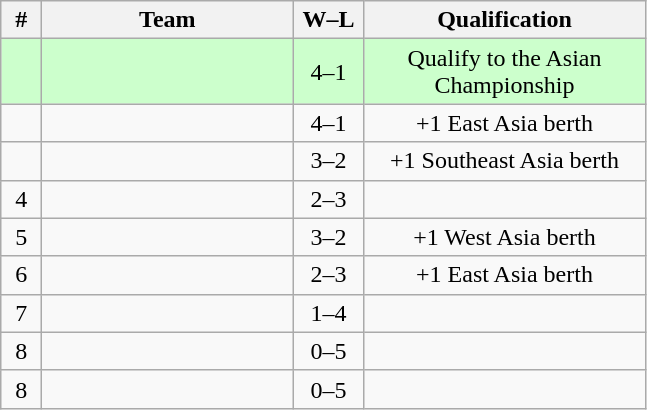<table class=wikitable style="text-align:center;">
<tr>
<th width=20px>#</th>
<th width=160px>Team</th>
<th width=40px>W–L</th>
<th width=180px>Qualification</th>
</tr>
<tr bgcolor=#CCFFCC>
<td></td>
<td align=left></td>
<td>4–1</td>
<td>Qualify to the Asian Championship</td>
</tr>
<tr>
<td></td>
<td align=left></td>
<td>4–1</td>
<td>+1 East Asia berth</td>
</tr>
<tr>
<td></td>
<td align=left></td>
<td>3–2</td>
<td>+1 Southeast Asia berth</td>
</tr>
<tr>
<td>4</td>
<td align=left></td>
<td>2–3</td>
<td></td>
</tr>
<tr>
<td>5</td>
<td align=left></td>
<td>3–2</td>
<td>+1 West Asia berth</td>
</tr>
<tr>
<td>6</td>
<td align=left></td>
<td>2–3</td>
<td>+1 East Asia berth</td>
</tr>
<tr>
<td>7</td>
<td align=left></td>
<td>1–4</td>
<td></td>
</tr>
<tr>
<td>8</td>
<td align=left></td>
<td>0–5</td>
<td></td>
</tr>
<tr>
<td>8</td>
<td align=left></td>
<td>0–5</td>
<td></td>
</tr>
</table>
